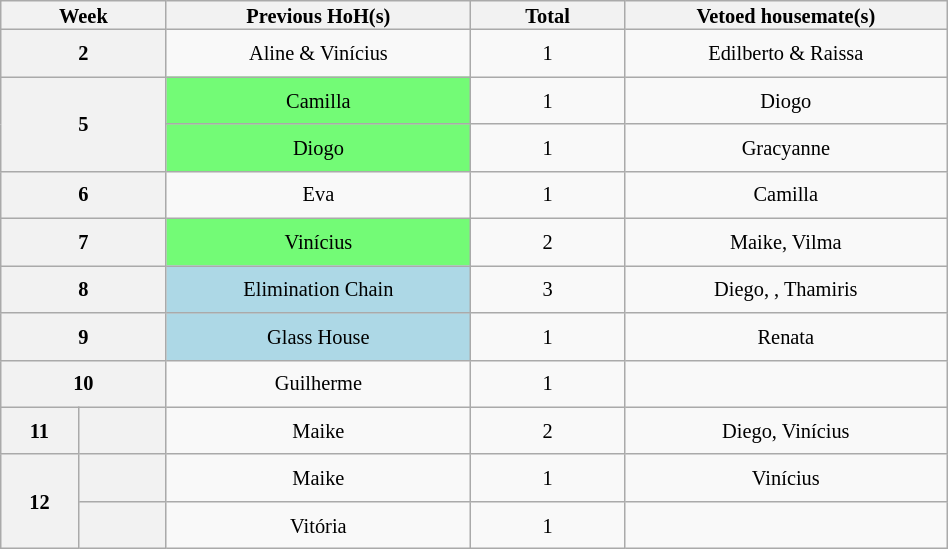<table class="wikitable" style="width:50%; text-align:center; font-size:85%; line-height:13px;">
<tr>
<th width="05.00%" colspan=2>Week</th>
<th width="10.00%">Previous HoH(s)</th>
<th width="05.00%">Total</th>
<th width="10.00%">Vetoed housemate(s)</th>
</tr>
<tr>
<th colspan=2 style="height:25px">2</th>
<td style="height:25px">Aline & Vinícius</td>
<td>1</td>
<td>Edilberto & Raissa</td>
</tr>
<tr>
<th colspan=2 rowspan=2 style="height:50px">5</th>
<td bgcolor=73FB76 style="height:25px">Camilla</td>
<td>1</td>
<td>Diogo</td>
</tr>
<tr>
<td bgcolor=73FB76 style="height:25px">Diogo</td>
<td>1</td>
<td>Gracyanne</td>
</tr>
<tr>
<th colspan=2 style="height:25px">6</th>
<td style="height:25px">Eva</td>
<td>1</td>
<td>Camilla</td>
</tr>
<tr>
<th colspan=2 style="height:25px">7</th>
<td bgcolor=73FB76 style="height:25px">Vinícius</td>
<td>2</td>
<td>Maike, Vilma</td>
</tr>
<tr>
<th colspan=2 style="height:25px">8</th>
<td bgcolor=ADD8E6 style="height:25px">Elimination Chain</td>
<td>3</td>
<td>Diego, , Thamiris</td>
</tr>
<tr>
<th colspan=2 style="height:25px">9</th>
<td bgcolor=ADD8E6 style="height:25px">Glass House</td>
<td>1</td>
<td>Renata</td>
</tr>
<tr>
<th colspan=2 style="height:25px">10</th>
<td style="height:25px">Guilherme</td>
<td>1</td>
<td></td>
</tr>
<tr>
<th width="2.0%" style="height:25px">11</th>
<th width="3.0%" style="height:25px"></th>
<td style="height:25px">Maike</td>
<td>2</td>
<td>Diego, Vinícius</td>
</tr>
<tr>
<th width="2.0%" rowspan=2 style="height:25px">12</th>
<th width="3.0%" style="height:25px"></th>
<td style="height:25px">Maike</td>
<td>1</td>
<td>Vinícius</td>
</tr>
<tr>
<th width="3.0%" style="height:25px"></th>
<td style="height:25px">Vitória</td>
<td>1</td>
<td></td>
</tr>
</table>
